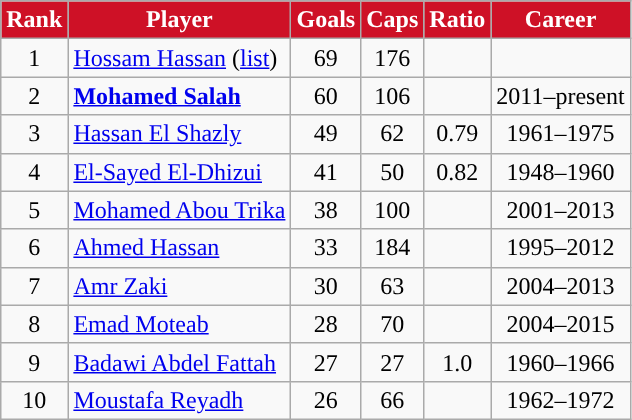<table class="wikitable sortable" style="text-align:center">
<tr>
<th style="background:#CE1126; color:#FFFFFF; ">Rank</th>
<th style="background:#CE1126; color:#FFFFFF; ">Player</th>
<th style="background:#CE1126; color:#FFFFFF; ">Goals</th>
<th style="background:#CE1126; color:#FFFFFF; ">Caps</th>
<th style="background:#CE1126; color:#FFFFFF; ">Ratio</th>
<th style="background:#CE1126; color:#FFFFFF; ">Career</th>
</tr>
<tr>
<td>1</td>
<td align=left><a href='#'>Hossam Hassan</a> (<a href='#'>list</a>)</td>
<td>69</td>
<td>176</td>
<td></td>
<td></td>
</tr>
<tr>
<td>2</td>
<td align=left><strong><a href='#'>Mohamed Salah</a></strong></td>
<td>60</td>
<td>106</td>
<td></td>
<td>2011–present</td>
</tr>
<tr>
<td>3</td>
<td align=left><a href='#'>Hassan El Shazly</a></td>
<td>49</td>
<td>62</td>
<td>0.79</td>
<td>1961–1975</td>
</tr>
<tr>
<td>4</td>
<td align=left><a href='#'>El-Sayed El-Dhizui</a></td>
<td>41</td>
<td>50</td>
<td>0.82</td>
<td>1948–1960</td>
</tr>
<tr>
<td>5</td>
<td align=left><a href='#'>Mohamed Abou Trika</a></td>
<td>38</td>
<td>100</td>
<td></td>
<td>2001–2013</td>
</tr>
<tr>
<td>6</td>
<td align=left><a href='#'>Ahmed Hassan</a></td>
<td>33</td>
<td>184</td>
<td></td>
<td>1995–2012</td>
</tr>
<tr>
<td>7</td>
<td align=left><a href='#'>Amr Zaki</a></td>
<td>30</td>
<td>63</td>
<td></td>
<td>2004–2013</td>
</tr>
<tr>
<td>8</td>
<td align=left><a href='#'>Emad Moteab</a></td>
<td>28</td>
<td>70</td>
<td></td>
<td>2004–2015</td>
</tr>
<tr>
<td>9</td>
<td align=left><a href='#'>Badawi Abdel Fattah</a></td>
<td>27</td>
<td>27</td>
<td>1.0</td>
<td>1960–1966</td>
</tr>
<tr>
<td>10</td>
<td align=left><a href='#'>Moustafa Reyadh</a></td>
<td>26</td>
<td>66</td>
<td></td>
<td>1962–1972</td>
</tr>
</table>
